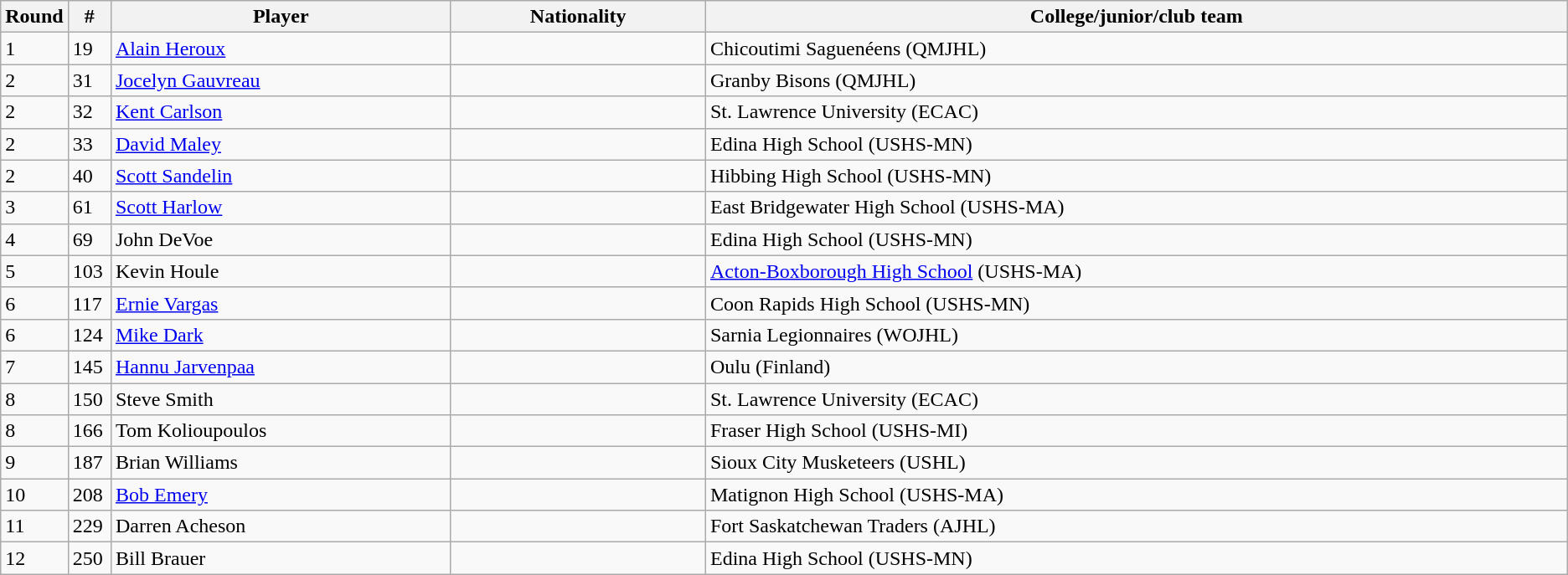<table class="wikitable">
<tr>
<th bgcolor="#DDDDFF" width="2.75%">Round</th>
<th bgcolor="#DDDDFF" width="2.75%">#</th>
<th bgcolor="#DDDDFF" width="22.0%">Player</th>
<th bgcolor="#DDDDFF" width="16.5%">Nationality</th>
<th bgcolor="#DDDDFF" width="500.0%">College/junior/club team</th>
</tr>
<tr>
<td>1</td>
<td>19</td>
<td><a href='#'>Alain Heroux</a></td>
<td></td>
<td>Chicoutimi Saguenéens (QMJHL)</td>
</tr>
<tr>
<td>2</td>
<td>31</td>
<td><a href='#'>Jocelyn Gauvreau</a></td>
<td></td>
<td>Granby Bisons (QMJHL)</td>
</tr>
<tr>
<td>2</td>
<td>32</td>
<td><a href='#'>Kent Carlson</a></td>
<td></td>
<td>St. Lawrence University (ECAC)</td>
</tr>
<tr>
<td>2</td>
<td>33</td>
<td><a href='#'>David Maley</a></td>
<td></td>
<td>Edina High School (USHS-MN)</td>
</tr>
<tr>
<td>2</td>
<td>40</td>
<td><a href='#'>Scott Sandelin</a></td>
<td></td>
<td>Hibbing High School (USHS-MN)</td>
</tr>
<tr>
<td>3</td>
<td>61</td>
<td><a href='#'>Scott Harlow</a></td>
<td></td>
<td>East Bridgewater High School (USHS-MA)</td>
</tr>
<tr>
<td>4</td>
<td>69</td>
<td>John DeVoe</td>
<td></td>
<td>Edina High School (USHS-MN)</td>
</tr>
<tr>
<td>5</td>
<td>103</td>
<td>Kevin Houle</td>
<td></td>
<td><a href='#'>Acton-Boxborough High School</a> (USHS-MA)</td>
</tr>
<tr>
<td>6</td>
<td>117</td>
<td><a href='#'>Ernie Vargas</a></td>
<td></td>
<td>Coon Rapids High School (USHS-MN)</td>
</tr>
<tr>
<td>6</td>
<td>124</td>
<td><a href='#'>Mike Dark</a></td>
<td></td>
<td>Sarnia Legionnaires (WOJHL)</td>
</tr>
<tr>
<td>7</td>
<td>145</td>
<td><a href='#'>Hannu Jarvenpaa</a></td>
<td></td>
<td>Oulu (Finland)</td>
</tr>
<tr>
<td>8</td>
<td>150</td>
<td>Steve Smith</td>
<td></td>
<td>St. Lawrence University (ECAC)</td>
</tr>
<tr>
<td>8</td>
<td>166</td>
<td>Tom Kolioupoulos</td>
<td></td>
<td>Fraser High School (USHS-MI)</td>
</tr>
<tr>
<td>9</td>
<td>187</td>
<td>Brian Williams</td>
<td></td>
<td>Sioux City Musketeers (USHL)</td>
</tr>
<tr>
<td>10</td>
<td>208</td>
<td><a href='#'>Bob Emery</a></td>
<td></td>
<td>Matignon High School (USHS-MA)</td>
</tr>
<tr>
<td>11</td>
<td>229</td>
<td>Darren Acheson</td>
<td></td>
<td>Fort Saskatchewan Traders (AJHL)</td>
</tr>
<tr>
<td>12</td>
<td>250</td>
<td>Bill Brauer</td>
<td></td>
<td>Edina High School (USHS-MN)</td>
</tr>
</table>
